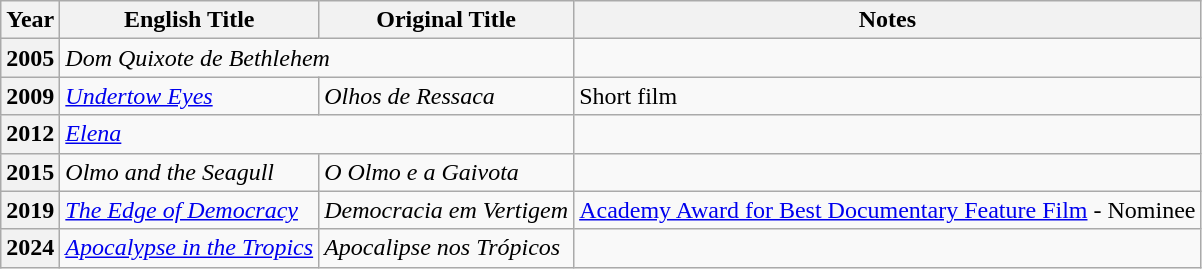<table class="wikitable">
<tr>
<th>Year</th>
<th>English Title</th>
<th>Original Title</th>
<th>Notes</th>
</tr>
<tr>
<th>2005</th>
<td colspan="2"><em>Dom Quixote de Bethlehem</em></td>
<td></td>
</tr>
<tr>
<th>2009</th>
<td><em><a href='#'>Undertow Eyes</a></em></td>
<td><em>Olhos de Ressaca</em></td>
<td>Short film</td>
</tr>
<tr>
<th>2012</th>
<td colspan="2"><em><a href='#'>Elena</a></em></td>
<td></td>
</tr>
<tr>
<th>2015</th>
<td><em>Olmo and the Seagull</em></td>
<td><em>O Olmo e a Gaivota</em></td>
<td></td>
</tr>
<tr>
<th>2019</th>
<td><em><a href='#'>The Edge of Democracy</a></em></td>
<td><em>Democracia em Vertigem</em></td>
<td><a href='#'>Academy Award for Best Documentary Feature Film</a> - Nominee</td>
</tr>
<tr>
<th>2024</th>
<td><em><a href='#'>Apocalypse in the Tropics</a></em></td>
<td><em>Apocalipse nos Trópicos</em></td>
<td></td>
</tr>
</table>
